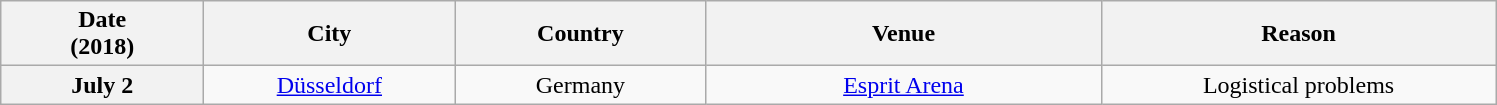<table class="wikitable plainrowheaders" style="text-align:center;">
<tr>
<th scope="col" style="width:8em;">Date<br>(2018)</th>
<th scope="col" style="width:10em;">City</th>
<th scope="col" style="width:10em;">Country</th>
<th scope="col" style="width:16em;">Venue</th>
<th scope="col" style="width:16em;">Reason</th>
</tr>
<tr>
<th scope="row">July 2</th>
<td><a href='#'>Düsseldorf</a></td>
<td>Germany</td>
<td><a href='#'>Esprit Arena</a></td>
<td>Logistical problems</td>
</tr>
</table>
